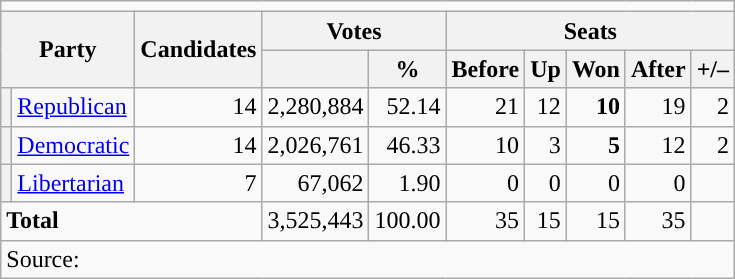<table class="wikitable">
<tr>
<td colspan=15 align=center></td>
</tr>
<tr>
<th rowspan="2" colspan="2">Party</th>
<th rowspan="2">Candidates</th>
<th colspan="2">Votes</th>
<th colspan="5">Seats</th>
</tr>
<tr>
<th></th>
<th>%</th>
<th>Before</th>
<th>Up</th>
<th>Won</th>
<th>After</th>
<th>+/–</th>
</tr>
<tr>
<th style="background-color:"></th>
<td><a href='#'>Republican</a></td>
<td align="right">14</td>
<td align="right">2,280,884</td>
<td align="right">52.14</td>
<td align="right">21</td>
<td align="right">12</td>
<td align="right"><strong>10</strong></td>
<td align="right">19</td>
<td align="right">2</td>
</tr>
<tr>
<th style="background-color:"></th>
<td><a href='#'>Democratic</a></td>
<td align="right">14</td>
<td align="right">2,026,761</td>
<td align="right">46.33</td>
<td align="right">10</td>
<td align="right">3</td>
<td align="right"><strong>5</strong></td>
<td align="right">12</td>
<td align="right">2</td>
</tr>
<tr>
<th style="background-color:"></th>
<td><a href='#'>Libertarian</a></td>
<td align="right">7</td>
<td align="right">67,062</td>
<td align="right">1.90</td>
<td align="right">0</td>
<td align="right">0</td>
<td align="right">0</td>
<td align="right">0</td>
<td align="right"></td>
</tr>
<tr>
<td colspan="3" align="left"><strong>Total</strong></td>
<td align="right">3,525,443</td>
<td align="right">100.00</td>
<td align="right">35</td>
<td align="right">15</td>
<td align="right">15</td>
<td align="right">35</td>
<td align="right"></td>
</tr>
<tr>
<td colspan="10">Source:</td>
</tr>
</table>
